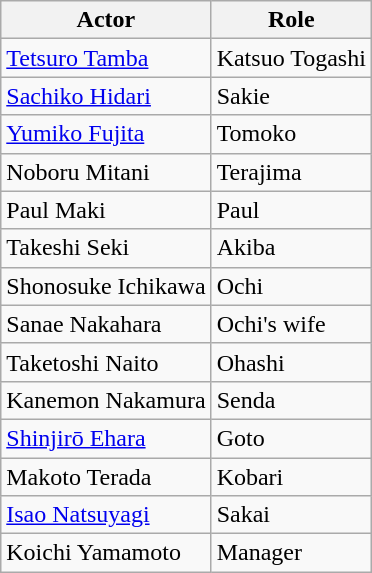<table class="wikitable">
<tr>
<th>Actor</th>
<th>Role</th>
</tr>
<tr>
<td><a href='#'>Tetsuro Tamba</a></td>
<td>Katsuo Togashi</td>
</tr>
<tr>
<td><a href='#'>Sachiko Hidari</a></td>
<td>Sakie</td>
</tr>
<tr>
<td><a href='#'>Yumiko Fujita</a></td>
<td>Tomoko</td>
</tr>
<tr>
<td>Noboru Mitani</td>
<td>Terajima</td>
</tr>
<tr>
<td>Paul Maki</td>
<td>Paul</td>
</tr>
<tr>
<td>Takeshi Seki</td>
<td>Akiba</td>
</tr>
<tr>
<td>Shonosuke Ichikawa</td>
<td>Ochi</td>
</tr>
<tr>
<td>Sanae Nakahara</td>
<td>Ochi's wife</td>
</tr>
<tr>
<td>Taketoshi Naito</td>
<td>Ohashi</td>
</tr>
<tr>
<td>Kanemon Nakamura</td>
<td>Senda</td>
</tr>
<tr>
<td><a href='#'>Shinjirō Ehara</a></td>
<td>Goto</td>
</tr>
<tr>
<td>Makoto Terada</td>
<td>Kobari</td>
</tr>
<tr>
<td><a href='#'>Isao Natsuyagi</a></td>
<td>Sakai</td>
</tr>
<tr>
<td>Koichi Yamamoto</td>
<td>Manager</td>
</tr>
</table>
